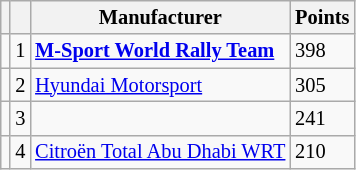<table class="wikitable" style="font-size: 85%;">
<tr>
<th></th>
<th></th>
<th>Manufacturer</th>
<th>Points</th>
</tr>
<tr>
<td align="left"></td>
<td align="center">1</td>
<td> <strong><a href='#'>M-Sport World Rally Team</a></strong></td>
<td align="left">398</td>
</tr>
<tr>
<td align="left"></td>
<td align="center">2</td>
<td> <a href='#'>Hyundai Motorsport</a></td>
<td align="left">305</td>
</tr>
<tr>
<td align="left"></td>
<td align="center">3</td>
<td></td>
<td align="left">241</td>
</tr>
<tr>
<td align="left"></td>
<td align="center">4</td>
<td> <a href='#'>Citroën Total Abu Dhabi WRT</a></td>
<td align="left">210</td>
</tr>
</table>
